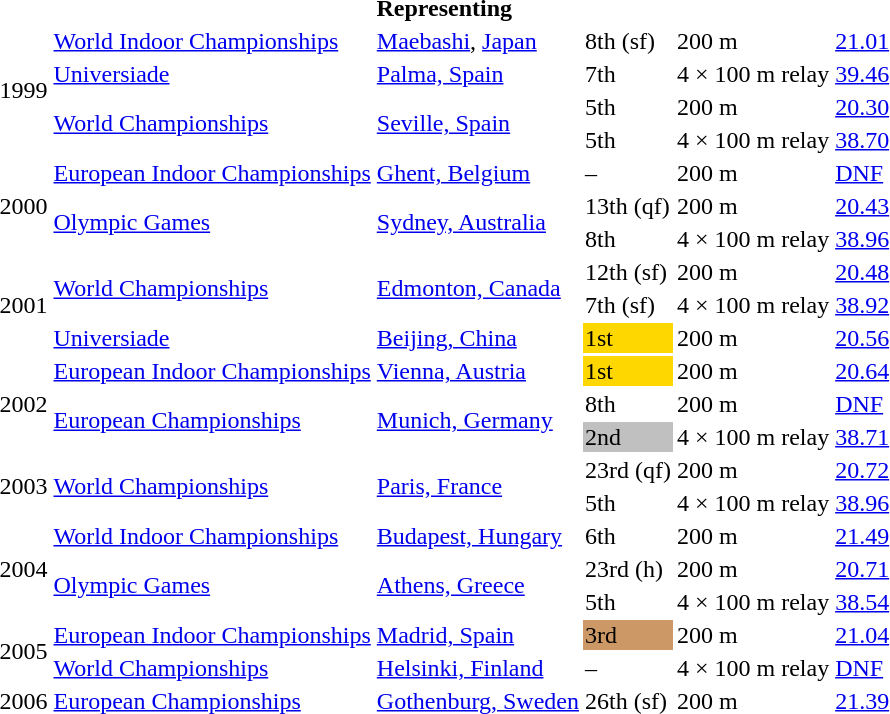<table>
<tr>
<th colspan="6">Representing </th>
</tr>
<tr>
<td rowspan=4>1999</td>
<td><a href='#'>World Indoor Championships</a></td>
<td><a href='#'>Maebashi</a>, <a href='#'>Japan</a></td>
<td>8th (sf)</td>
<td>200 m</td>
<td><a href='#'>21.01</a></td>
</tr>
<tr>
<td><a href='#'>Universiade</a></td>
<td><a href='#'>Palma, Spain</a></td>
<td>7th</td>
<td>4 × 100 m relay</td>
<td><a href='#'>39.46</a></td>
</tr>
<tr>
<td rowspan=2><a href='#'>World Championships</a></td>
<td rowspan=2><a href='#'>Seville, Spain</a></td>
<td>5th</td>
<td>200 m</td>
<td><a href='#'>20.30</a></td>
</tr>
<tr>
<td>5th</td>
<td>4 × 100 m relay</td>
<td><a href='#'>38.70</a></td>
</tr>
<tr>
<td rowspan=3>2000</td>
<td><a href='#'>European Indoor Championships</a></td>
<td><a href='#'>Ghent, Belgium</a></td>
<td>–</td>
<td>200 m</td>
<td><a href='#'>DNF</a></td>
</tr>
<tr>
<td rowspan=2><a href='#'>Olympic Games</a></td>
<td rowspan=2><a href='#'>Sydney, Australia</a></td>
<td>13th (qf)</td>
<td>200 m</td>
<td><a href='#'>20.43</a></td>
</tr>
<tr>
<td>8th</td>
<td>4 × 100 m relay</td>
<td><a href='#'>38.96</a></td>
</tr>
<tr>
<td rowspan=3>2001</td>
<td rowspan=2><a href='#'>World Championships</a></td>
<td rowspan=2><a href='#'>Edmonton, Canada</a></td>
<td>12th (sf)</td>
<td>200 m</td>
<td><a href='#'>20.48</a></td>
</tr>
<tr>
<td>7th (sf)</td>
<td>4 × 100 m relay</td>
<td><a href='#'>38.92</a></td>
</tr>
<tr>
<td><a href='#'>Universiade</a></td>
<td><a href='#'>Beijing, China</a></td>
<td bgcolor="gold">1st</td>
<td>200 m</td>
<td><a href='#'>20.56</a></td>
</tr>
<tr>
<td rowspan=3>2002</td>
<td><a href='#'>European Indoor Championships</a></td>
<td><a href='#'>Vienna, Austria</a></td>
<td bgcolor=gold>1st</td>
<td>200 m</td>
<td><a href='#'>20.64</a></td>
</tr>
<tr>
<td rowspan=2><a href='#'>European Championships</a></td>
<td rowspan=2><a href='#'>Munich, Germany</a></td>
<td>8th</td>
<td>200 m</td>
<td><a href='#'>DNF</a></td>
</tr>
<tr>
<td bgcolor=silver>2nd</td>
<td>4 × 100 m relay</td>
<td><a href='#'>38.71</a></td>
</tr>
<tr>
<td rowspan=2>2003</td>
<td rowspan=2><a href='#'>World Championships</a></td>
<td rowspan=2><a href='#'>Paris, France</a></td>
<td>23rd (qf)</td>
<td>200 m</td>
<td><a href='#'>20.72</a></td>
</tr>
<tr>
<td>5th</td>
<td>4 × 100 m relay</td>
<td><a href='#'>38.96</a></td>
</tr>
<tr>
<td rowspan=3>2004</td>
<td><a href='#'>World Indoor Championships</a></td>
<td><a href='#'>Budapest, Hungary</a></td>
<td>6th</td>
<td>200 m</td>
<td><a href='#'>21.49</a></td>
</tr>
<tr>
<td rowspan=2><a href='#'>Olympic Games</a></td>
<td rowspan=2><a href='#'>Athens, Greece</a></td>
<td>23rd (h)</td>
<td>200 m</td>
<td><a href='#'>20.71</a></td>
</tr>
<tr>
<td>5th</td>
<td>4 × 100 m relay</td>
<td><a href='#'>38.54</a></td>
</tr>
<tr>
<td rowspan=2>2005</td>
<td><a href='#'>European Indoor Championships</a></td>
<td><a href='#'>Madrid, Spain</a></td>
<td bgcolor=cc9966>3rd</td>
<td>200 m</td>
<td><a href='#'>21.04</a></td>
</tr>
<tr>
<td><a href='#'>World Championships</a></td>
<td><a href='#'>Helsinki, Finland</a></td>
<td>–</td>
<td>4 × 100 m relay</td>
<td><a href='#'>DNF</a></td>
</tr>
<tr>
<td>2006</td>
<td><a href='#'>European Championships</a></td>
<td><a href='#'>Gothenburg, Sweden</a></td>
<td>26th (sf)</td>
<td>200 m</td>
<td><a href='#'>21.39</a></td>
</tr>
</table>
